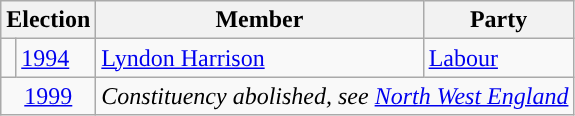<table class="wikitable">
<tr>
<th colspan="2">Election</th>
<th>Member</th>
<th>Party</th>
</tr>
<tr>
<td style="background-color: "></td>
<td><a href='#'>1994</a></td>
<td><a href='#'>Lyndon Harrison</a></td>
<td><a href='#'>Labour</a></td>
</tr>
<tr>
<td colspan="2" align="center"><a href='#'>1999</a></td>
<td colspan="2"><em>Constituency abolished, see <a href='#'>North West England</a></em></td>
</tr>
</table>
